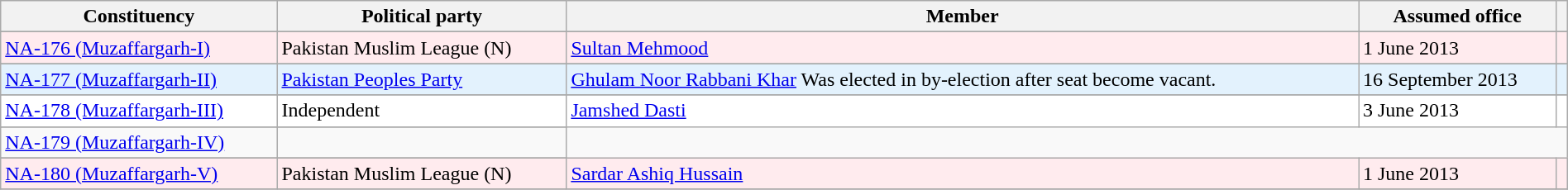<table class="wikitable sortable" style="width: 100%;">
<tr>
<th class="unsortable">Constituency</th>
<th>Political party</th>
<th class="unsortable">Member</th>
<th>Assumed office</th>
<th class="unsortable"></th>
</tr>
<tr>
</tr>
<tr style="background:#FFEBEE" |>
<td><a href='#'>NA-176 (Muzaffargarh-I)</a></td>
<td>Pakistan Muslim League (N)</td>
<td><a href='#'>Sultan Mehmood</a></td>
<td>1 June 2013</td>
<td></td>
</tr>
<tr>
</tr>
<tr style="background:#E3F2FD" |>
<td><a href='#'>NA-177 (Muzaffargarh-II)</a></td>
<td><a href='#'>Pakistan Peoples Party</a></td>
<td><a href='#'>Ghulam Noor Rabbani Khar</a> Was elected in by-election after seat become vacant.</td>
<td>16 September 2013</td>
<td></td>
</tr>
<tr>
</tr>
<tr style="background:White" |>
<td><a href='#'>NA-178 (Muzaffargarh-III)</a></td>
<td>Independent</td>
<td><a href='#'>Jamshed Dasti</a></td>
<td>3 June 2013</td>
<td></td>
</tr>
<tr>
</tr>
<tr>
<td><a href='#'>NA-179 (Muzaffargarh-IV)</a></td>
<td></td>
</tr>
<tr>
</tr>
<tr style="background:#FFEBEE" |>
<td><a href='#'>NA-180 (Muzaffargarh-V)</a></td>
<td>Pakistan Muslim League (N)</td>
<td><a href='#'>Sardar Ashiq Hussain</a></td>
<td>1 June 2013</td>
<td></td>
</tr>
<tr>
</tr>
</table>
